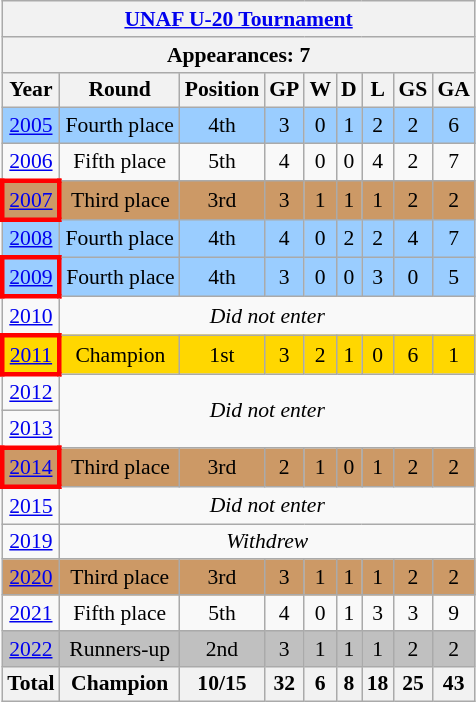<table class="wikitable" style="text-align: center;font-size:90%;">
<tr>
<th colspan=9><a href='#'>UNAF U-20 Tournament</a></th>
</tr>
<tr>
<th colspan=9>Appearances: 7</th>
</tr>
<tr>
<th>Year</th>
<th>Round</th>
<th>Position</th>
<th>GP</th>
<th>W</th>
<th>D</th>
<th>L</th>
<th>GS</th>
<th>GA</th>
</tr>
<tr bgcolor=#9acdff>
<td> <a href='#'>2005</a></td>
<td>Fourth place</td>
<td>4th</td>
<td>3</td>
<td>0</td>
<td>1</td>
<td>2</td>
<td>2</td>
<td>6</td>
</tr>
<tr>
<td> <a href='#'>2006</a></td>
<td>Fifth place</td>
<td>5th</td>
<td>4</td>
<td>0</td>
<td>0</td>
<td>4</td>
<td>2</td>
<td>7</td>
</tr>
<tr style="background:#c96;">
<td style="border: 3px solid red"> <a href='#'>2007</a></td>
<td>Third place</td>
<td>3rd</td>
<td>3</td>
<td>1</td>
<td>1</td>
<td>1</td>
<td>2</td>
<td>2</td>
</tr>
<tr bgcolor=#9acdff>
<td> <a href='#'>2008</a></td>
<td>Fourth place</td>
<td>4th</td>
<td>4</td>
<td>0</td>
<td>2</td>
<td>2</td>
<td>4</td>
<td>7</td>
</tr>
<tr bgcolor=#9acdff>
<td style="border: 3px solid red"> <a href='#'>2009</a></td>
<td>Fourth place</td>
<td>4th</td>
<td>3</td>
<td>0</td>
<td>0</td>
<td>3</td>
<td>0</td>
<td>5</td>
</tr>
<tr>
<td> <a href='#'>2010</a></td>
<td colspan=8><em>Did not enter</em></td>
</tr>
<tr bgcolor=gold>
<td style="border: 3px solid red"> <a href='#'>2011</a></td>
<td>Champion</td>
<td>1st</td>
<td>3</td>
<td>2</td>
<td>1</td>
<td>0</td>
<td>6</td>
<td>1</td>
</tr>
<tr>
<td> <a href='#'>2012</a></td>
<td colspan=8 rowspan=2><em>Did not enter</em></td>
</tr>
<tr>
<td> <a href='#'>2013</a></td>
</tr>
<tr style="background:#c96;">
<td style="border: 3px solid red"> <a href='#'>2014</a></td>
<td>Third place</td>
<td>3rd</td>
<td>2</td>
<td>1</td>
<td>0</td>
<td>1</td>
<td>2</td>
<td>2</td>
</tr>
<tr>
<td> <a href='#'>2015</a></td>
<td colspan=8><em>Did not enter</em></td>
</tr>
<tr>
<td> <a href='#'>2019</a></td>
<td colspan=8><em>Withdrew</em></td>
</tr>
<tr style="background:#c96;">
<td> <a href='#'>2020</a></td>
<td>Third place</td>
<td>3rd</td>
<td>3</td>
<td>1</td>
<td>1</td>
<td>1</td>
<td>2</td>
<td>2</td>
</tr>
<tr>
<td> <a href='#'>2021</a></td>
<td>Fifth place</td>
<td>5th</td>
<td>4</td>
<td>0</td>
<td>1</td>
<td>3</td>
<td>3</td>
<td>9</td>
</tr>
<tr bgcolor=silver>
<td> <a href='#'>2022</a></td>
<td>Runners-up</td>
<td>2nd</td>
<td>3</td>
<td>1</td>
<td>1</td>
<td>1</td>
<td>2</td>
<td>2</td>
</tr>
<tr>
<th>Total</th>
<th>Champion</th>
<th>10/15</th>
<th>32</th>
<th>6</th>
<th>8</th>
<th>18</th>
<th>25</th>
<th>43</th>
</tr>
</table>
